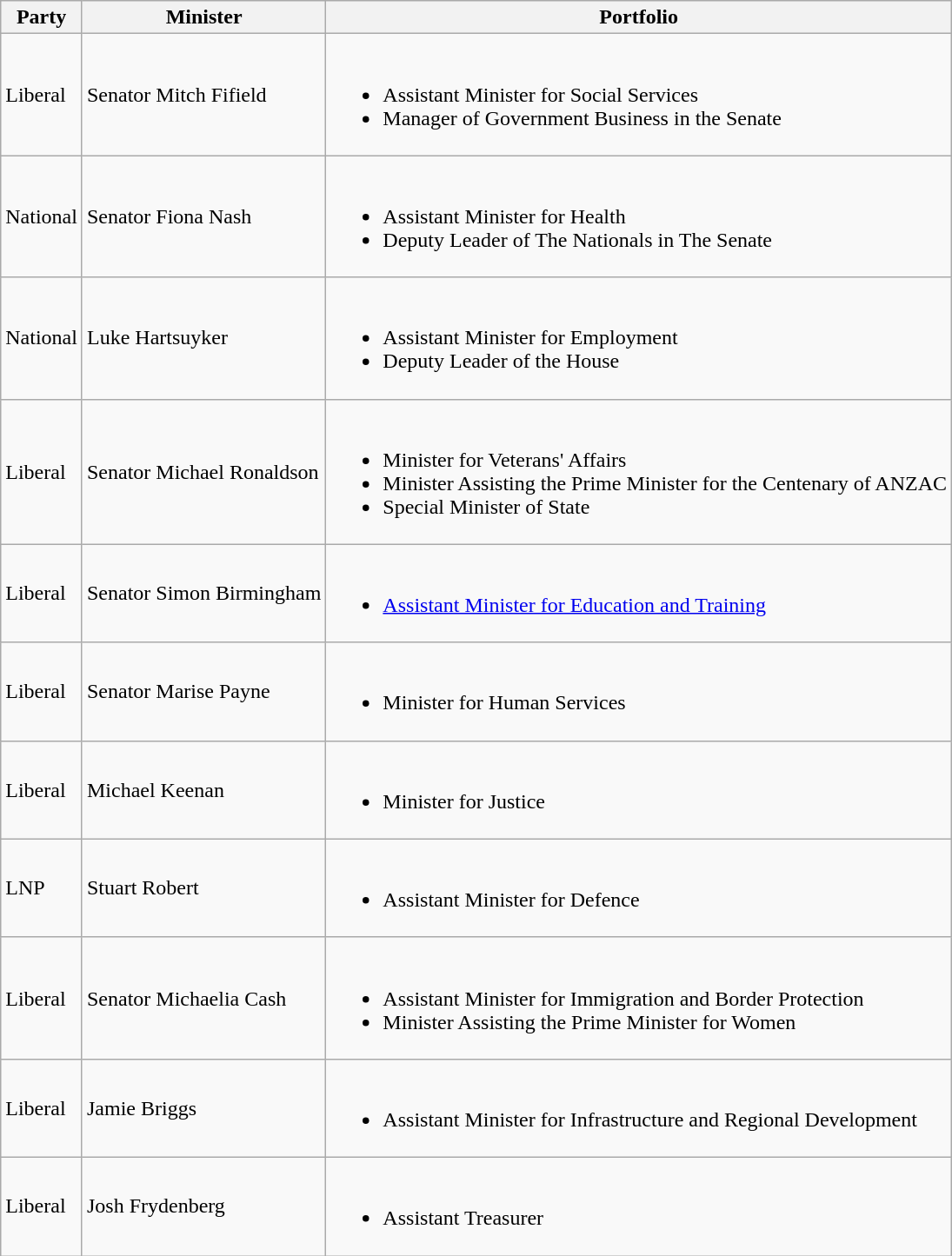<table class="wikitable sortable">
<tr>
<th>Party</th>
<th>Minister</th>
<th>Portfolio</th>
</tr>
<tr>
<td>Liberal</td>
<td>Senator Mitch Fifield</td>
<td><br><ul><li>Assistant Minister for Social Services</li><li>Manager of Government Business in the Senate</li></ul></td>
</tr>
<tr>
<td>National</td>
<td>Senator Fiona Nash</td>
<td><br><ul><li>Assistant Minister for Health</li><li>Deputy Leader of The Nationals in The Senate</li></ul></td>
</tr>
<tr>
<td>National</td>
<td>Luke Hartsuyker </td>
<td><br><ul><li>Assistant Minister for Employment</li><li>Deputy Leader of the House</li></ul></td>
</tr>
<tr>
<td>Liberal</td>
<td>Senator Michael Ronaldson</td>
<td><br><ul><li>Minister for Veterans' Affairs</li><li>Minister Assisting the Prime Minister for the Centenary of ANZAC</li><li>Special Minister of State</li></ul></td>
</tr>
<tr>
<td>Liberal</td>
<td>Senator Simon Birmingham</td>
<td><br><ul><li><a href='#'>Assistant Minister for Education and Training</a></li></ul></td>
</tr>
<tr>
<td>Liberal</td>
<td>Senator Marise Payne</td>
<td><br><ul><li>Minister for Human Services</li></ul></td>
</tr>
<tr>
<td>Liberal</td>
<td>Michael Keenan </td>
<td><br><ul><li>Minister for Justice</li></ul></td>
</tr>
<tr>
<td>LNP</td>
<td>Stuart Robert </td>
<td><br><ul><li>Assistant Minister for Defence</li></ul></td>
</tr>
<tr>
<td>Liberal</td>
<td>Senator Michaelia Cash</td>
<td><br><ul><li>Assistant Minister for Immigration and Border Protection</li><li>Minister Assisting the Prime Minister for Women</li></ul></td>
</tr>
<tr>
<td>Liberal</td>
<td>Jamie Briggs </td>
<td><br><ul><li>Assistant Minister for Infrastructure and Regional Development</li></ul></td>
</tr>
<tr>
<td>Liberal</td>
<td>Josh Frydenberg </td>
<td><br><ul><li>Assistant Treasurer</li></ul></td>
</tr>
</table>
